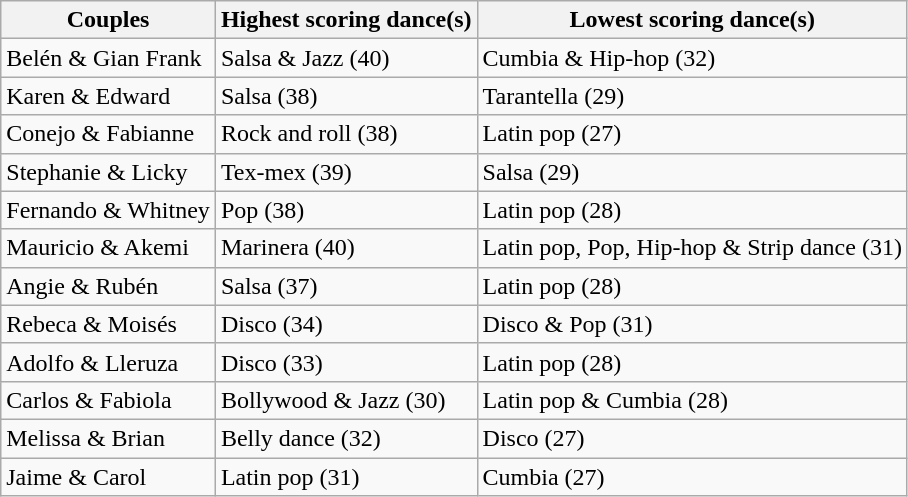<table class="wikitable">
<tr>
<th>Couples</th>
<th>Highest scoring dance(s)</th>
<th>Lowest scoring dance(s)</th>
</tr>
<tr>
<td>Belén & Gian Frank</td>
<td>Salsa & Jazz (40)</td>
<td>Cumbia & Hip-hop (32)</td>
</tr>
<tr>
<td>Karen & Edward</td>
<td>Salsa (38)</td>
<td>Tarantella (29)</td>
</tr>
<tr>
<td>Conejo & Fabianne</td>
<td>Rock and roll (38)</td>
<td>Latin pop (27)</td>
</tr>
<tr>
<td>Stephanie & Licky</td>
<td>Tex-mex (39)</td>
<td>Salsa (29)</td>
</tr>
<tr>
<td>Fernando & Whitney</td>
<td>Pop (38)</td>
<td>Latin pop (28)</td>
</tr>
<tr>
<td>Mauricio & Akemi</td>
<td>Marinera (40)</td>
<td>Latin pop, Pop, Hip-hop & Strip dance (31)</td>
</tr>
<tr>
<td>Angie & Rubén</td>
<td>Salsa (37)</td>
<td>Latin pop (28)</td>
</tr>
<tr>
<td>Rebeca & Moisés</td>
<td>Disco (34)</td>
<td>Disco & Pop (31)</td>
</tr>
<tr>
<td>Adolfo & Lleruza</td>
<td>Disco (33)</td>
<td>Latin pop (28)</td>
</tr>
<tr>
<td>Carlos & Fabiola</td>
<td>Bollywood & Jazz (30)</td>
<td>Latin pop & Cumbia (28)</td>
</tr>
<tr>
<td>Melissa & Brian</td>
<td>Belly dance (32)</td>
<td>Disco (27)</td>
</tr>
<tr>
<td>Jaime & Carol</td>
<td>Latin pop (31)</td>
<td>Cumbia (27)</td>
</tr>
</table>
